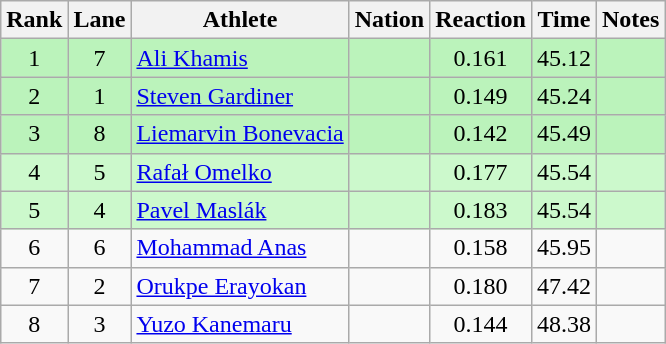<table class="wikitable sortable" style="text-align:center">
<tr>
<th>Rank</th>
<th>Lane</th>
<th>Athlete</th>
<th>Nation</th>
<th>Reaction</th>
<th>Time</th>
<th>Notes</th>
</tr>
<tr bgcolor=bbf3bb>
<td>1</td>
<td>7</td>
<td align=left><a href='#'>Ali Khamis</a></td>
<td align=left></td>
<td>0.161</td>
<td>45.12</td>
<td></td>
</tr>
<tr bgcolor=bbf3bb>
<td>2</td>
<td>1</td>
<td align=left><a href='#'>Steven Gardiner</a></td>
<td align=left></td>
<td>0.149</td>
<td>45.24</td>
<td></td>
</tr>
<tr bgcolor=bbf3bb>
<td>3</td>
<td>8</td>
<td align=left><a href='#'>Liemarvin Bonevacia</a></td>
<td align=left></td>
<td>0.142</td>
<td>45.49</td>
<td></td>
</tr>
<tr bgcolor=ccf9cc>
<td>4</td>
<td>5</td>
<td align=left><a href='#'>Rafał Omelko</a></td>
<td align=left></td>
<td>0.177</td>
<td>45.54</td>
<td></td>
</tr>
<tr bgcolor=ccf9cc>
<td>5</td>
<td>4</td>
<td align=left><a href='#'>Pavel Maslák</a></td>
<td align=left></td>
<td>0.183</td>
<td>45.54</td>
<td></td>
</tr>
<tr>
<td>6</td>
<td>6</td>
<td align=left><a href='#'>Mohammad Anas</a></td>
<td align=left></td>
<td>0.158</td>
<td>45.95</td>
<td></td>
</tr>
<tr>
<td>7</td>
<td>2</td>
<td align=left><a href='#'>Orukpe Erayokan</a></td>
<td align=left></td>
<td>0.180</td>
<td>47.42</td>
<td></td>
</tr>
<tr>
<td>8</td>
<td>3</td>
<td align=left><a href='#'>Yuzo Kanemaru</a></td>
<td align=left></td>
<td>0.144</td>
<td>48.38</td>
<td></td>
</tr>
</table>
